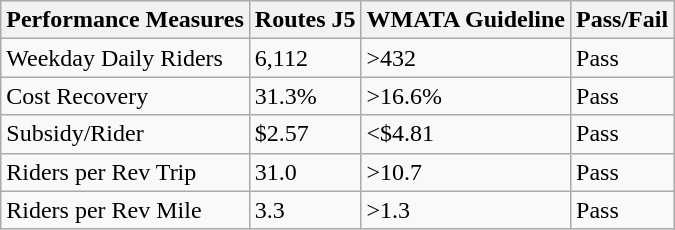<table class="wikitable">
<tr>
<th>Performance Measures</th>
<th>Routes J5</th>
<th>WMATA Guideline</th>
<th>Pass/Fail</th>
</tr>
<tr>
<td>Weekday Daily Riders</td>
<td>6,112</td>
<td>>432</td>
<td>Pass</td>
</tr>
<tr>
<td>Cost Recovery</td>
<td>31.3%</td>
<td>>16.6%</td>
<td>Pass</td>
</tr>
<tr>
<td>Subsidy/Rider</td>
<td>$2.57</td>
<td><$4.81</td>
<td>Pass</td>
</tr>
<tr>
<td>Riders per Rev Trip</td>
<td>31.0</td>
<td>>10.7</td>
<td>Pass</td>
</tr>
<tr>
<td>Riders per Rev Mile</td>
<td>3.3</td>
<td>>1.3</td>
<td>Pass</td>
</tr>
</table>
